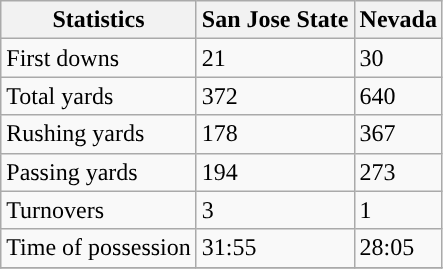<table class="wikitable">
<tr>
<th>Statistics</th>
<th>San Jose State</th>
<th>Nevada</th>
</tr>
<tr>
<td>First downs</td>
<td>21</td>
<td>30</td>
</tr>
<tr>
<td>Total yards</td>
<td>372</td>
<td>640</td>
</tr>
<tr>
<td>Rushing yards</td>
<td>178</td>
<td>367</td>
</tr>
<tr>
<td>Passing yards</td>
<td>194</td>
<td>273</td>
</tr>
<tr>
<td>Turnovers</td>
<td>3</td>
<td>1</td>
</tr>
<tr>
<td>Time of possession</td>
<td>31:55</td>
<td>28:05</td>
</tr>
<tr>
</tr>
</table>
